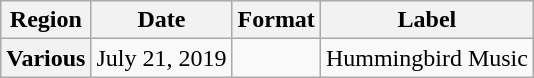<table class="wikitable plainrowheaders">
<tr>
<th scope="col">Region</th>
<th scope="col">Date</th>
<th scope="col">Format</th>
<th scope="col">Label</th>
</tr>
<tr>
<th scope="row">Various</th>
<td>July 21, 2019</td>
<td></td>
<td scope="row">Hummingbird Music</td>
</tr>
</table>
